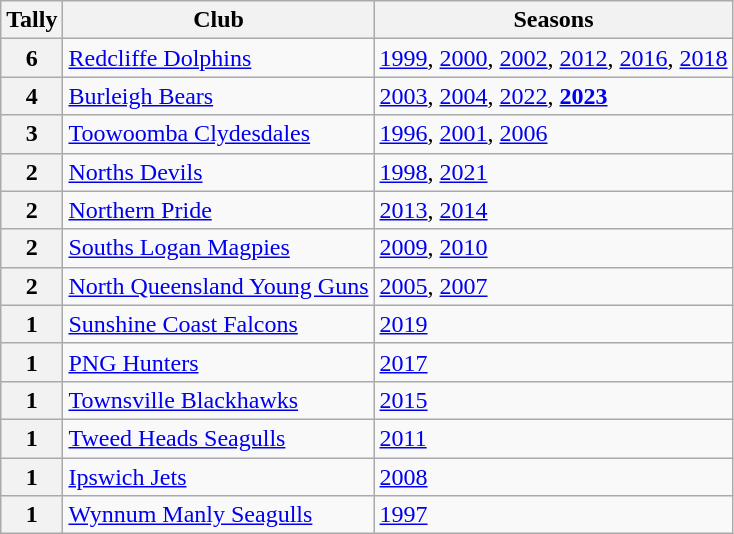<table class="wikitable">
<tr>
<th>Tally</th>
<th>Club</th>
<th>Seasons</th>
</tr>
<tr>
<th>6</th>
<td> <a href='#'>Redcliffe Dolphins</a></td>
<td><a href='#'>1999</a>, <a href='#'>2000</a>, <a href='#'>2002</a>, <a href='#'>2012</a>, <a href='#'>2016</a>, <a href='#'>2018</a></td>
</tr>
<tr>
<th>4</th>
<td> <a href='#'>Burleigh Bears</a></td>
<td><a href='#'>2003</a>, <a href='#'>2004</a>, <a href='#'>2022</a>, <strong><a href='#'>2023</a></strong></td>
</tr>
<tr>
<th>3</th>
<td> <a href='#'>Toowoomba Clydesdales</a></td>
<td><a href='#'>1996</a>, <a href='#'>2001</a>, <a href='#'>2006</a></td>
</tr>
<tr>
<th>2</th>
<td> <a href='#'>Norths Devils</a></td>
<td><a href='#'>1998</a>, <a href='#'>2021</a></td>
</tr>
<tr>
<th>2</th>
<td> <a href='#'>Northern Pride</a></td>
<td><a href='#'>2013</a>, <a href='#'>2014</a></td>
</tr>
<tr>
<th>2</th>
<td> <a href='#'>Souths Logan Magpies</a></td>
<td><a href='#'>2009</a>, <a href='#'>2010</a></td>
</tr>
<tr>
<th>2</th>
<td> <a href='#'>North Queensland Young Guns</a></td>
<td><a href='#'>2005</a>, <a href='#'>2007</a></td>
</tr>
<tr>
<th>1</th>
<td> <a href='#'>Sunshine Coast Falcons</a></td>
<td><a href='#'>2019</a></td>
</tr>
<tr>
<th>1</th>
<td> <a href='#'>PNG Hunters</a></td>
<td><a href='#'>2017</a></td>
</tr>
<tr>
<th>1</th>
<td> <a href='#'>Townsville Blackhawks</a></td>
<td><a href='#'>2015</a></td>
</tr>
<tr>
<th>1</th>
<td> <a href='#'>Tweed Heads Seagulls</a></td>
<td><a href='#'>2011</a></td>
</tr>
<tr>
<th>1</th>
<td> <a href='#'>Ipswich Jets</a></td>
<td><a href='#'>2008</a></td>
</tr>
<tr>
<th>1</th>
<td> <a href='#'>Wynnum Manly Seagulls</a></td>
<td><a href='#'>1997</a></td>
</tr>
</table>
